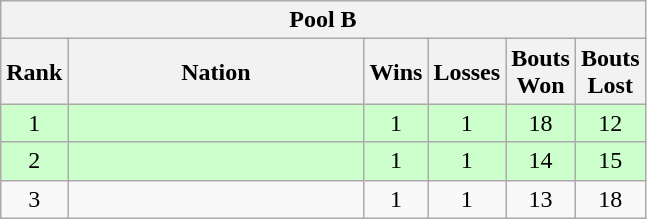<table class="wikitable" style="text-align:center">
<tr>
<th colspan=6 align=center><strong>Pool B</strong></th>
</tr>
<tr>
<th width="20">Rank</th>
<th width="190">Nation</th>
<th width="20">Wins</th>
<th width="20">Losses</th>
<th width="20">Bouts Won</th>
<th width="20">Bouts Lost</th>
</tr>
<tr bgcolor=ccffcc>
<td>1</td>
<td align=left></td>
<td>1</td>
<td>1</td>
<td>18</td>
<td>12</td>
</tr>
<tr bgcolor=ccffcc>
<td>2</td>
<td align=left></td>
<td>1</td>
<td>1</td>
<td>14</td>
<td>15</td>
</tr>
<tr>
<td>3</td>
<td align=left></td>
<td>1</td>
<td>1</td>
<td>13</td>
<td>18</td>
</tr>
</table>
